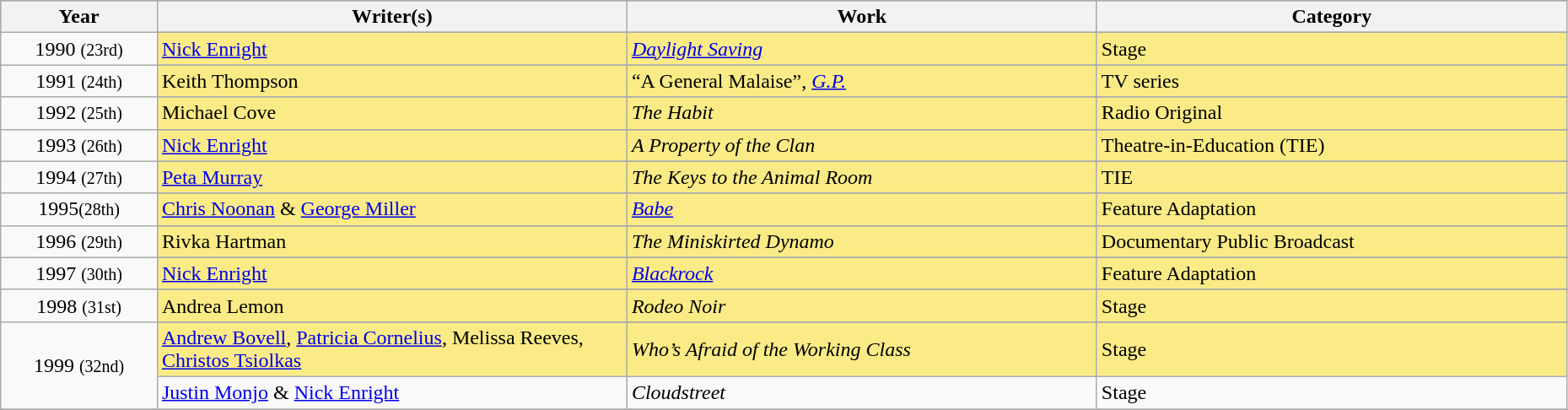<table class="wikitable" style="width:98%;">
<tr style="background:#bebebe;">
<th style="width:10%;">Year</th>
<th style="width:30%;">Writer(s)</th>
<th style="width:30%;">Work</th>
<th style="width:30%;">Category</th>
</tr>
<tr>
<td rowspan=2 style="text-align:center">1990 <small>(23rd)</small></td>
</tr>
<tr style="background:#FAEB86"|>
<td><a href='#'>Nick Enright</a></td>
<td><em><a href='#'>Daylight Saving</a></em></td>
<td>Stage</td>
</tr>
<tr>
<td rowspan=2 style="text-align:center">1991 <small>(24th)</small></td>
</tr>
<tr style="background:#FAEB86"|>
<td>Keith Thompson</td>
<td>“A General Malaise”, <em><a href='#'>G.P.</a></em></td>
<td>TV series</td>
</tr>
<tr>
<td rowspan=2 style="text-align:center">1992 <small>(25th)</small></td>
</tr>
<tr style="background:#FAEB86"|>
<td>Michael Cove</td>
<td><em>The Habit</em></td>
<td>Radio Original</td>
</tr>
<tr>
<td rowspan=2 style="text-align:center">1993 <small>(26th)</small></td>
</tr>
<tr style="background:#FAEB86"|>
<td><a href='#'>Nick Enright</a></td>
<td><em>A Property of the Clan</em></td>
<td>Theatre-in-Education (TIE)</td>
</tr>
<tr>
<td rowspan=2 style="text-align:center">1994 <small>(27th)</small></td>
</tr>
<tr style="background:#FAEB86"|>
<td><a href='#'>Peta Murray</a></td>
<td><em>The Keys to the Animal Room</em></td>
<td>TIE</td>
</tr>
<tr>
<td rowspan=2 style="text-align:center">1995<small>(28th)</small></td>
</tr>
<tr style="background:#FAEB86"|>
<td><a href='#'>Chris Noonan</a> & <a href='#'>George Miller</a></td>
<td><em><a href='#'>Babe</a></em></td>
<td>Feature Adaptation</td>
</tr>
<tr>
<td rowspan=2 style="text-align:center">1996 <small>(29th)</small></td>
</tr>
<tr style="background:#FAEB86"|>
<td>Rivka Hartman</td>
<td><em>The Miniskirted Dynamo</em></td>
<td>Documentary Public Broadcast</td>
</tr>
<tr>
<td rowspan=2 style="text-align:center">1997 <small>(30th)</small></td>
</tr>
<tr style="background:#FAEB86"|>
<td><a href='#'>Nick Enright</a></td>
<td><em><a href='#'>Blackrock</a></em></td>
<td>Feature Adaptation</td>
</tr>
<tr>
<td rowspan=2 style="text-align:center">1998 <small>(31st)</small></td>
</tr>
<tr style="background:#FAEB86"|>
<td>Andrea Lemon</td>
<td><em>Rodeo Noir</em></td>
<td>Stage</td>
</tr>
<tr>
<td rowspan=3 style="text-align:center">1999 <small>(32nd)</small></td>
</tr>
<tr style="background:#FAEB86"|>
<td><a href='#'>Andrew Bovell</a>, <a href='#'>Patricia Cornelius</a>, Melissa Reeves, <a href='#'>Christos Tsiolkas</a></td>
<td><em>Who’s Afraid of the Working Class</em></td>
<td>Stage</td>
</tr>
<tr>
<td><a href='#'>Justin Monjo</a> & <a href='#'>Nick Enright</a></td>
<td><em>Cloudstreet</em></td>
<td>Stage</td>
</tr>
<tr>
</tr>
</table>
